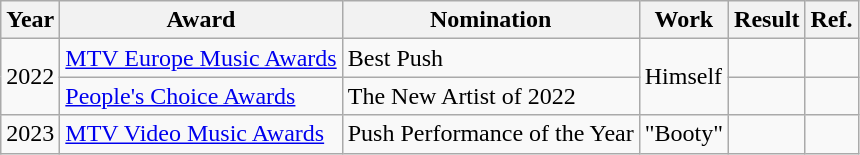<table class="wikitable">
<tr>
<th>Year</th>
<th>Award</th>
<th>Nomination</th>
<th>Work</th>
<th>Result</th>
<th>Ref.</th>
</tr>
<tr>
<td rowspan="2">2022</td>
<td><a href='#'>MTV Europe Music Awards</a></td>
<td>Best Push</td>
<td rowspan="2">Himself</td>
<td></td>
<td></td>
</tr>
<tr>
<td><a href='#'>People's Choice Awards</a></td>
<td>The New Artist of 2022</td>
<td></td>
<td></td>
</tr>
<tr>
<td>2023</td>
<td><a href='#'>MTV Video Music Awards</a></td>
<td>Push Performance of the Year</td>
<td>"Booty"</td>
<td></td>
<td></td>
</tr>
</table>
